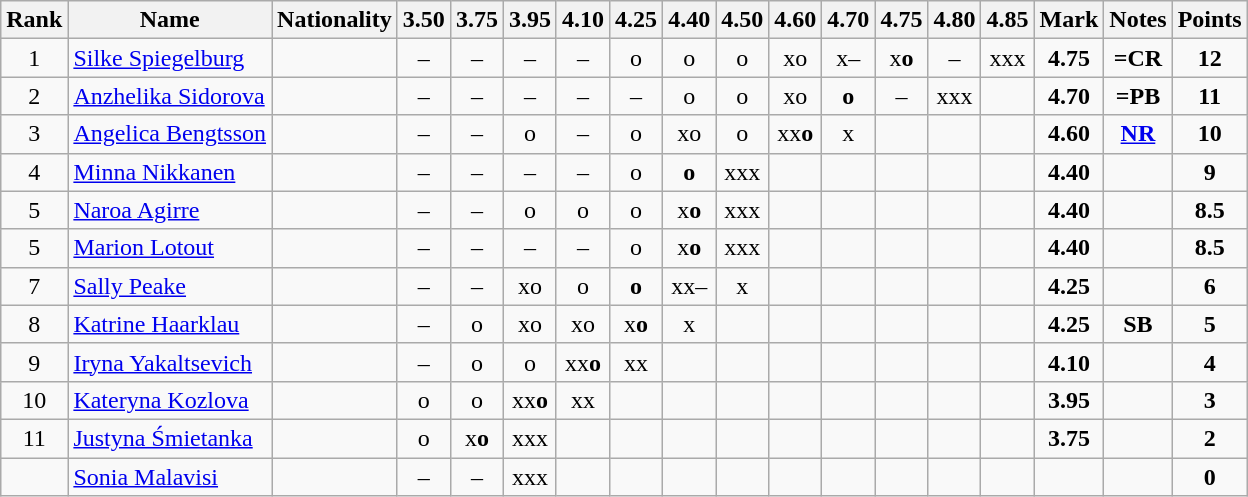<table class="wikitable sortable" style="text-align:center">
<tr>
<th>Rank</th>
<th>Name</th>
<th>Nationality</th>
<th>3.50</th>
<th>3.75</th>
<th>3.95</th>
<th>4.10</th>
<th>4.25</th>
<th>4.40</th>
<th>4.50</th>
<th>4.60</th>
<th>4.70</th>
<th>4.75</th>
<th>4.80</th>
<th>4.85</th>
<th>Mark</th>
<th>Notes</th>
<th>Points</th>
</tr>
<tr>
<td>1</td>
<td align=left><a href='#'>Silke Spiegelburg</a></td>
<td align=left></td>
<td>–</td>
<td>–</td>
<td>–</td>
<td>–</td>
<td>o</td>
<td>o</td>
<td>o</td>
<td>xo</td>
<td>x–</td>
<td>x<strong>o</strong></td>
<td>–</td>
<td>xxx</td>
<td><strong>4.75</strong></td>
<td><strong> =CR</strong></td>
<td><strong>12</strong></td>
</tr>
<tr>
<td>2</td>
<td align=left><a href='#'>Anzhelika Sidorova</a></td>
<td align=left></td>
<td>–</td>
<td>–</td>
<td>–</td>
<td>–</td>
<td>–</td>
<td>o</td>
<td>o</td>
<td>xo</td>
<td><strong>o </strong></td>
<td>–</td>
<td>xxx</td>
<td></td>
<td><strong>4.70</strong></td>
<td><strong> =PB</strong></td>
<td><strong>11</strong></td>
</tr>
<tr>
<td>3</td>
<td align=left><a href='#'>Angelica Bengtsson</a></td>
<td align=left></td>
<td>–</td>
<td>–</td>
<td>o</td>
<td>–</td>
<td>o</td>
<td>xo</td>
<td>o</td>
<td>xx<strong>o</strong></td>
<td>x</td>
<td></td>
<td></td>
<td></td>
<td><strong>4.60</strong></td>
<td><strong><a href='#'>NR</a></strong></td>
<td><strong>10</strong></td>
</tr>
<tr>
<td>4</td>
<td align=left><a href='#'>Minna Nikkanen</a></td>
<td align=left></td>
<td>–</td>
<td>–</td>
<td>–</td>
<td>–</td>
<td>o</td>
<td><strong>o </strong></td>
<td>xxx</td>
<td></td>
<td></td>
<td></td>
<td></td>
<td></td>
<td><strong>4.40</strong></td>
<td></td>
<td><strong>9</strong></td>
</tr>
<tr>
<td>5</td>
<td align=left><a href='#'>Naroa Agirre</a></td>
<td align=left></td>
<td>–</td>
<td>–</td>
<td>o</td>
<td>o</td>
<td>o</td>
<td>x<strong>o</strong></td>
<td>xxx</td>
<td></td>
<td></td>
<td></td>
<td></td>
<td></td>
<td><strong>4.40</strong></td>
<td></td>
<td><strong>8.5</strong></td>
</tr>
<tr>
<td>5</td>
<td align=left><a href='#'>Marion Lotout</a></td>
<td align=left></td>
<td>–</td>
<td>–</td>
<td>–</td>
<td>–</td>
<td>o</td>
<td>x<strong>o</strong></td>
<td>xxx</td>
<td></td>
<td></td>
<td></td>
<td></td>
<td></td>
<td><strong>4.40</strong></td>
<td></td>
<td><strong>8.5</strong></td>
</tr>
<tr>
<td>7</td>
<td align=left><a href='#'>Sally Peake</a></td>
<td align=left></td>
<td>–</td>
<td>–</td>
<td>xo</td>
<td>o</td>
<td><strong>o </strong></td>
<td>xx–</td>
<td>x</td>
<td></td>
<td></td>
<td></td>
<td></td>
<td></td>
<td><strong>4.25</strong></td>
<td></td>
<td><strong>6</strong></td>
</tr>
<tr>
<td>8</td>
<td align=left><a href='#'>Katrine Haarklau</a></td>
<td align=left></td>
<td>–</td>
<td>o</td>
<td>xo</td>
<td>xo</td>
<td>x<strong>o</strong></td>
<td>x</td>
<td></td>
<td></td>
<td></td>
<td></td>
<td></td>
<td></td>
<td><strong>4.25</strong></td>
<td><strong>SB </strong></td>
<td><strong>5</strong></td>
</tr>
<tr>
<td>9</td>
<td align=left><a href='#'>Iryna Yakaltsevich</a></td>
<td align=left></td>
<td>–</td>
<td>o</td>
<td>o</td>
<td>xx<strong>o</strong></td>
<td>xx</td>
<td></td>
<td></td>
<td></td>
<td></td>
<td></td>
<td></td>
<td></td>
<td><strong>4.10</strong></td>
<td></td>
<td><strong>4</strong></td>
</tr>
<tr>
<td>10</td>
<td align=left><a href='#'>Kateryna Kozlova</a></td>
<td align=left></td>
<td>o</td>
<td>o</td>
<td>xx<strong>o</strong></td>
<td>xx</td>
<td></td>
<td></td>
<td></td>
<td></td>
<td></td>
<td></td>
<td></td>
<td></td>
<td><strong>3.95</strong></td>
<td></td>
<td><strong>3</strong></td>
</tr>
<tr>
<td>11</td>
<td align=left><a href='#'>Justyna Śmietanka</a></td>
<td align=left></td>
<td>o</td>
<td>x<strong>o</strong></td>
<td>xxx</td>
<td></td>
<td></td>
<td></td>
<td></td>
<td></td>
<td></td>
<td></td>
<td></td>
<td></td>
<td><strong>3.75</strong></td>
<td></td>
<td><strong>2</strong></td>
</tr>
<tr>
<td></td>
<td align=left><a href='#'>Sonia Malavisi</a></td>
<td align=left></td>
<td>–</td>
<td>–</td>
<td>xxx</td>
<td></td>
<td></td>
<td></td>
<td></td>
<td></td>
<td></td>
<td></td>
<td></td>
<td></td>
<td><strong></strong></td>
<td></td>
<td><strong>0</strong></td>
</tr>
</table>
